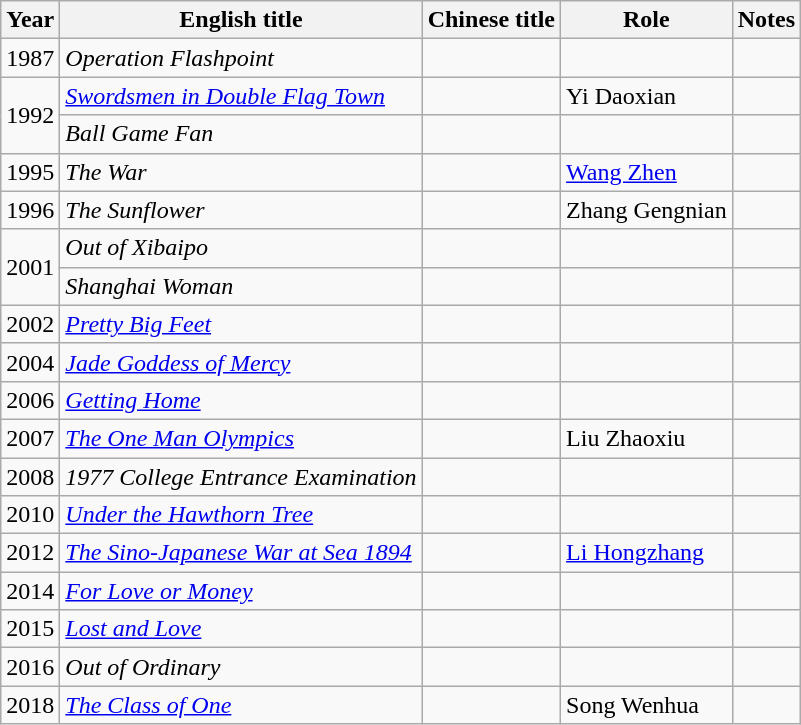<table class="wikitable">
<tr>
<th>Year</th>
<th>English title</th>
<th>Chinese title</th>
<th>Role</th>
<th>Notes</th>
</tr>
<tr>
<td>1987</td>
<td><em>Operation Flashpoint</em></td>
<td></td>
<td></td>
<td></td>
</tr>
<tr>
<td rowspan="2">1992</td>
<td><em><a href='#'>Swordsmen in Double Flag Town</a></em></td>
<td></td>
<td>Yi Daoxian</td>
<td></td>
</tr>
<tr>
<td><em> Ball Game Fan</em></td>
<td></td>
<td></td>
<td></td>
</tr>
<tr>
<td>1995</td>
<td><em>The War</em></td>
<td></td>
<td><a href='#'>Wang Zhen</a></td>
<td></td>
</tr>
<tr>
<td>1996</td>
<td><em>The Sunflower</em></td>
<td></td>
<td>Zhang Gengnian</td>
<td></td>
</tr>
<tr>
<td rowspan="2">2001</td>
<td><em>Out of Xibaipo</em></td>
<td></td>
<td></td>
<td></td>
</tr>
<tr>
<td><em>Shanghai Woman</em></td>
<td></td>
<td></td>
<td></td>
</tr>
<tr>
<td>2002</td>
<td><em><a href='#'>Pretty Big Feet</a></em></td>
<td></td>
<td></td>
<td></td>
</tr>
<tr>
<td>2004</td>
<td><em><a href='#'>Jade Goddess of Mercy</a></em></td>
<td></td>
<td></td>
<td></td>
</tr>
<tr>
<td>2006</td>
<td><em><a href='#'>Getting Home</a></em></td>
<td></td>
<td></td>
<td></td>
</tr>
<tr>
<td>2007</td>
<td><em><a href='#'>The One Man Olympics</a></em></td>
<td></td>
<td>Liu Zhaoxiu</td>
<td></td>
</tr>
<tr>
<td>2008</td>
<td><em>1977 College Entrance Examination</em></td>
<td></td>
<td></td>
<td></td>
</tr>
<tr>
<td>2010</td>
<td><em><a href='#'>Under the Hawthorn Tree</a></em></td>
<td></td>
<td></td>
<td></td>
</tr>
<tr>
<td>2012</td>
<td><em><a href='#'>The Sino-Japanese War at Sea 1894</a></em></td>
<td></td>
<td><a href='#'>Li Hongzhang</a></td>
<td></td>
</tr>
<tr>
<td>2014</td>
<td><em><a href='#'>For Love or Money</a></em></td>
<td></td>
<td></td>
<td></td>
</tr>
<tr>
<td>2015</td>
<td><em><a href='#'>Lost and Love</a></em></td>
<td></td>
<td></td>
<td></td>
</tr>
<tr>
<td>2016</td>
<td><em>Out of Ordinary</em></td>
<td></td>
<td></td>
<td></td>
</tr>
<tr>
<td>2018</td>
<td><em><a href='#'>The Class of One</a></em></td>
<td></td>
<td>Song Wenhua</td>
<td></td>
</tr>
</table>
